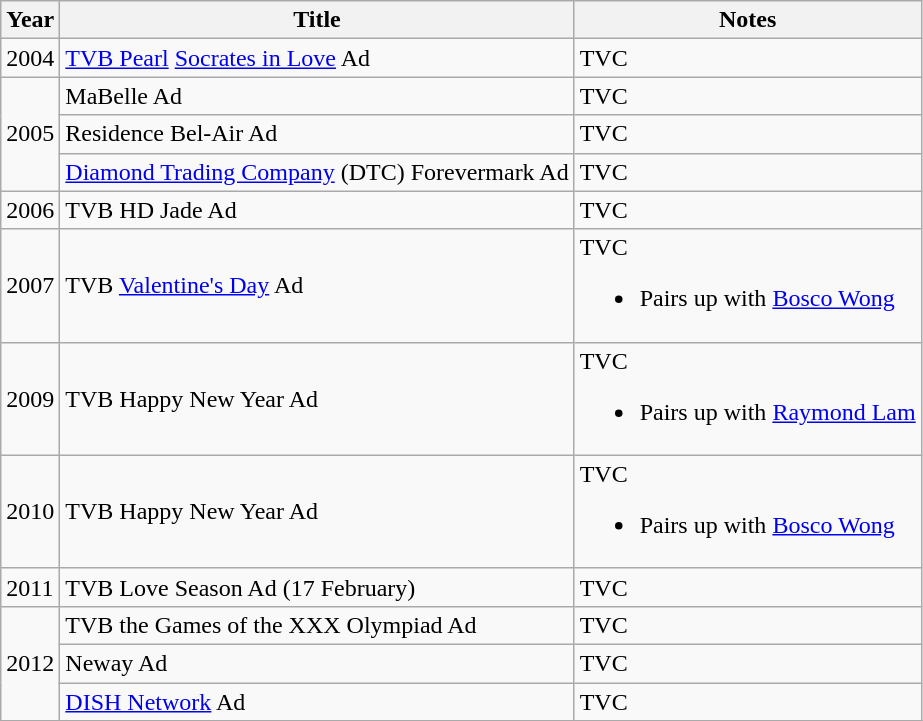<table class="wikitable">
<tr>
<th scope="col">Year</th>
<th scope="col">Title</th>
<th scope="col">Notes</th>
</tr>
<tr>
<td>2004</td>
<td><a href='#'>TVB Pearl</a> <a href='#'>Socrates in Love</a> Ad</td>
<td>TVC</td>
</tr>
<tr>
<td rowspan="3">2005</td>
<td>MaBelle Ad</td>
<td>TVC</td>
</tr>
<tr>
<td>Residence Bel-Air Ad</td>
<td>TVC</td>
</tr>
<tr>
<td><a href='#'>Diamond Trading Company</a> (DTC) Forevermark Ad</td>
<td>TVC</td>
</tr>
<tr>
<td>2006</td>
<td>TVB HD Jade Ad</td>
<td>TVC</td>
</tr>
<tr>
<td>2007</td>
<td>TVB <a href='#'>Valentine's Day</a> Ad</td>
<td>TVC<br><ul><li>Pairs up with <a href='#'>Bosco Wong</a></li></ul></td>
</tr>
<tr>
<td>2009</td>
<td>TVB Happy New Year Ad</td>
<td>TVC<br><ul><li>Pairs up with <a href='#'>Raymond Lam</a></li></ul></td>
</tr>
<tr>
<td>2010</td>
<td>TVB Happy New Year Ad</td>
<td>TVC<br><ul><li>Pairs up with <a href='#'>Bosco Wong</a></li></ul></td>
</tr>
<tr>
<td>2011</td>
<td>TVB Love Season Ad (17 February)</td>
<td>TVC</td>
</tr>
<tr>
<td rowspan="3">2012</td>
<td>TVB the Games of the XXX Olympiad Ad</td>
<td>TVC</td>
</tr>
<tr>
<td>Neway Ad</td>
<td>TVC</td>
</tr>
<tr>
<td><a href='#'>DISH Network</a> Ad</td>
<td>TVC</td>
</tr>
<tr>
</tr>
</table>
